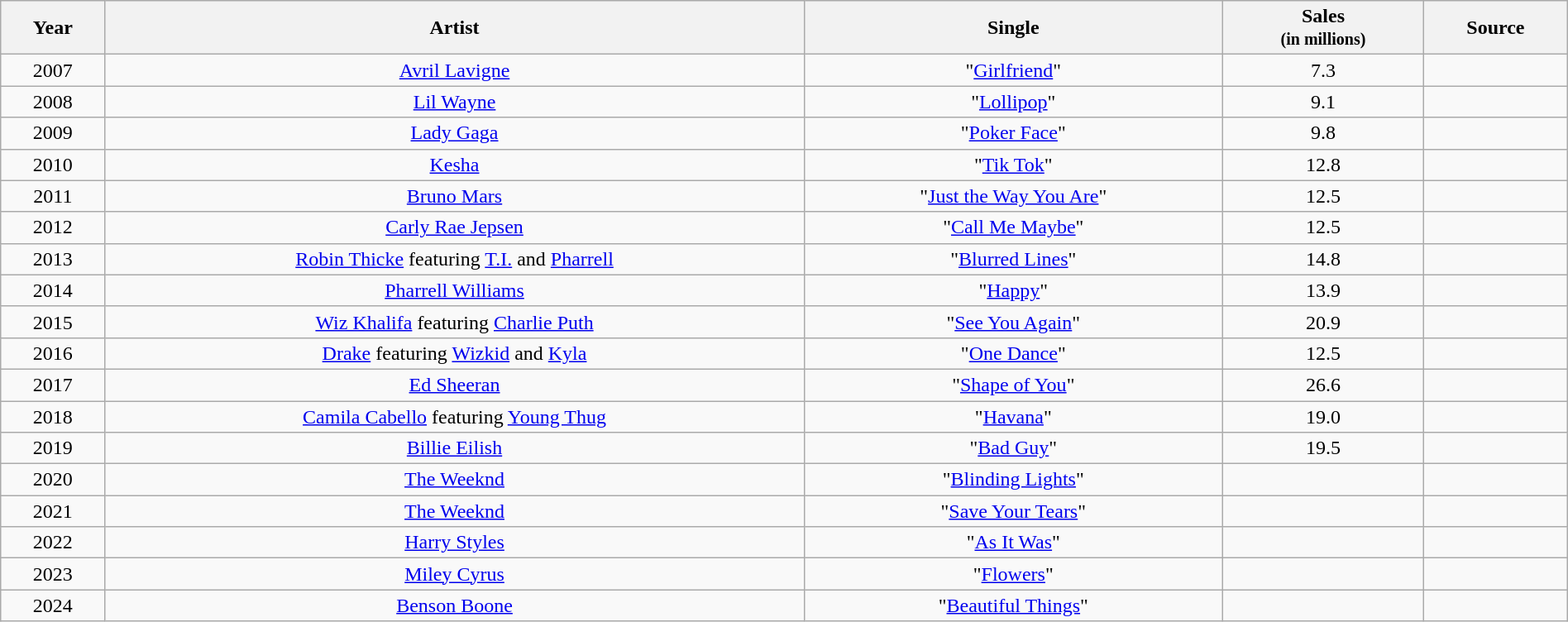<table class="wikitable sortable" style="width:100%; text-align:center;">
<tr>
<th>Year</th>
<th>Artist</th>
<th>Single</th>
<th>Sales<br><small>(in millions)</small></th>
<th>Source</th>
</tr>
<tr>
<td>2007</td>
<td><a href='#'>Avril Lavigne</a></td>
<td>"<a href='#'>Girlfriend</a>"</td>
<td>7.3</td>
<td></td>
</tr>
<tr>
<td>2008</td>
<td><a href='#'>Lil Wayne</a></td>
<td>"<a href='#'>Lollipop</a>"</td>
<td>9.1</td>
<td></td>
</tr>
<tr>
<td>2009</td>
<td><a href='#'>Lady Gaga</a></td>
<td>"<a href='#'>Poker Face</a>"</td>
<td>9.8</td>
<td></td>
</tr>
<tr>
<td>2010</td>
<td><a href='#'>Kesha</a></td>
<td>"<a href='#'>Tik Tok</a>"</td>
<td>12.8</td>
<td></td>
</tr>
<tr>
<td>2011</td>
<td><a href='#'>Bruno Mars</a></td>
<td>"<a href='#'>Just the Way You Are</a>"</td>
<td>12.5</td>
<td></td>
</tr>
<tr>
<td>2012</td>
<td><a href='#'>Carly Rae Jepsen</a></td>
<td>"<a href='#'>Call Me Maybe</a>"</td>
<td>12.5</td>
<td></td>
</tr>
<tr>
<td>2013</td>
<td><a href='#'>Robin Thicke</a> featuring <a href='#'>T.I.</a> and <a href='#'>Pharrell</a></td>
<td>"<a href='#'>Blurred Lines</a>"</td>
<td>14.8</td>
<td></td>
</tr>
<tr>
<td>2014</td>
<td><a href='#'>Pharrell Williams</a></td>
<td>"<a href='#'>Happy</a>"</td>
<td>13.9</td>
<td></td>
</tr>
<tr>
<td>2015</td>
<td><a href='#'>Wiz Khalifa</a> featuring <a href='#'>Charlie Puth</a></td>
<td>"<a href='#'>See You Again</a>"</td>
<td>20.9</td>
<td></td>
</tr>
<tr>
<td>2016</td>
<td><a href='#'>Drake</a> featuring <a href='#'>Wizkid</a> and <a href='#'>Kyla</a></td>
<td>"<a href='#'>One Dance</a>"</td>
<td>12.5</td>
<td></td>
</tr>
<tr>
<td>2017</td>
<td><a href='#'>Ed Sheeran</a></td>
<td>"<a href='#'>Shape of You</a>"</td>
<td>26.6</td>
<td></td>
</tr>
<tr>
<td>2018</td>
<td><a href='#'>Camila Cabello</a> featuring <a href='#'>Young Thug</a></td>
<td>"<a href='#'>Havana</a>"</td>
<td>19.0</td>
<td></td>
</tr>
<tr>
<td>2019</td>
<td><a href='#'>Billie Eilish</a></td>
<td>"<a href='#'>Bad Guy</a>"</td>
<td>19.5</td>
<td></td>
</tr>
<tr>
<td>2020</td>
<td><a href='#'>The Weeknd</a></td>
<td>"<a href='#'>Blinding Lights</a>"</td>
<td></td>
<td></td>
</tr>
<tr>
<td>2021</td>
<td><a href='#'>The Weeknd</a></td>
<td>"<a href='#'>Save Your Tears</a>"</td>
<td></td>
<td></td>
</tr>
<tr>
<td>2022</td>
<td><a href='#'>Harry Styles</a></td>
<td>"<a href='#'>As It Was</a>"</td>
<td></td>
<td></td>
</tr>
<tr>
<td>2023</td>
<td><a href='#'>Miley Cyrus</a></td>
<td>"<a href='#'>Flowers</a>"</td>
<td></td>
<td></td>
</tr>
<tr>
<td>2024</td>
<td><a href='#'>Benson Boone</a></td>
<td>"<a href='#'>Beautiful Things</a>"</td>
<td></td>
<td></td>
</tr>
</table>
